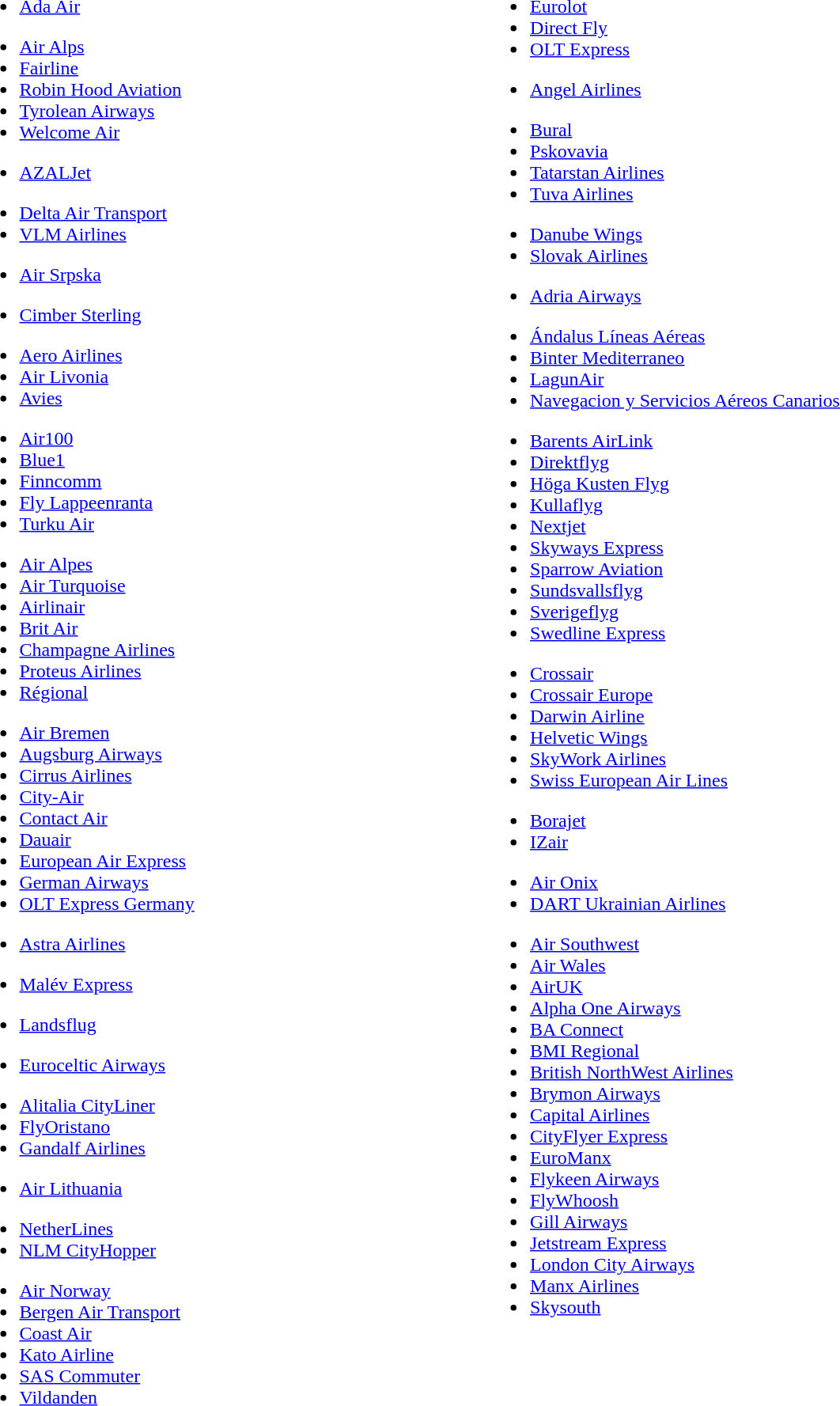<table style="width:75%;">
<tr>
<td style="width:45%; vertical-align:top;"><br><strong></strong><ul><li><a href='#'>Ada Air</a></li></ul><strong></strong><ul><li><a href='#'>Air Alps</a></li><li><a href='#'>Fairline</a></li><li><a href='#'>Robin Hood Aviation</a></li><li><a href='#'>Tyrolean Airways</a></li><li><a href='#'>Welcome Air</a></li></ul><strong></strong><ul><li><a href='#'>AZALJet</a></li></ul><strong></strong><ul><li><a href='#'>Delta Air Transport</a></li><li><a href='#'>VLM Airlines</a></li></ul><strong></strong><ul><li><a href='#'>Air Srpska</a></li></ul><strong></strong><ul><li><a href='#'>Cimber Sterling</a></li></ul><strong></strong><ul><li><a href='#'>Aero Airlines</a></li><li><a href='#'>Air Livonia</a></li><li><a href='#'>Avies</a></li></ul><strong></strong><ul><li><a href='#'>Air100</a></li><li><a href='#'>Blue1</a></li><li><a href='#'>Finncomm</a></li><li><a href='#'>Fly Lappeenranta</a></li><li><a href='#'>Turku Air</a></li></ul><strong></strong><ul><li><a href='#'>Air Alpes</a></li><li><a href='#'>Air Turquoise</a></li><li><a href='#'>Airlinair</a></li><li><a href='#'>Brit Air</a></li><li><a href='#'>Champagne Airlines</a></li><li><a href='#'>Proteus Airlines</a></li><li><a href='#'>Régional</a></li></ul><strong></strong><ul><li><a href='#'>Air Bremen</a></li><li><a href='#'>Augsburg Airways</a></li><li><a href='#'>Cirrus Airlines</a></li><li><a href='#'>City-Air</a></li><li><a href='#'>Contact Air</a></li><li><a href='#'>Dauair</a></li><li><a href='#'>European Air Express</a></li><li><a href='#'>German Airways</a></li><li><a href='#'>OLT Express Germany</a></li></ul><strong></strong><ul><li><a href='#'>Astra Airlines</a></li></ul><strong></strong><ul><li><a href='#'>Malév Express</a></li></ul><strong></strong><ul><li><a href='#'>Landsflug</a></li></ul><strong></strong><ul><li><a href='#'>Euroceltic Airways</a></li></ul><strong></strong><ul><li><a href='#'>Alitalia CityLiner</a></li><li><a href='#'>FlyOristano</a></li><li><a href='#'>Gandalf Airlines</a></li></ul><strong></strong><ul><li><a href='#'>Air Lithuania</a></li></ul><strong></strong><ul><li><a href='#'>NetherLines</a></li><li><a href='#'>NLM CityHopper</a></li></ul><strong></strong><ul><li><a href='#'>Air Norway</a></li><li><a href='#'>Bergen Air Transport</a></li><li><a href='#'>Coast Air</a></li><li><a href='#'>Kato Airline</a></li><li><a href='#'>SAS Commuter</a></li><li><a href='#'>Vildanden</a></li></ul></td>
<td></td>
<td style="vertical-align:top"><br><strong></strong><ul><li><a href='#'>Eurolot</a></li><li><a href='#'>Direct Fly</a></li><li><a href='#'>OLT Express</a></li></ul><strong></strong><ul><li><a href='#'>Angel Airlines</a></li></ul><strong></strong><ul><li><a href='#'>Bural</a></li><li><a href='#'>Pskovavia</a></li><li><a href='#'>Tatarstan Airlines</a></li><li><a href='#'>Tuva Airlines</a></li></ul><strong></strong><ul><li><a href='#'>Danube Wings</a></li><li><a href='#'>Slovak Airlines</a></li></ul><strong></strong><ul><li><a href='#'>Adria Airways</a></li></ul><strong></strong><ul><li><a href='#'>Ándalus Líneas Aéreas</a></li><li><a href='#'>Binter Mediterraneo</a></li><li><a href='#'>LagunAir</a></li><li><a href='#'>Navegacion y Servicios Aéreos Canarios</a></li></ul><strong></strong><ul><li><a href='#'>Barents AirLink</a></li><li><a href='#'>Direktflyg</a></li><li><a href='#'>Höga Kusten Flyg</a></li><li><a href='#'>Kullaflyg</a></li><li><a href='#'>Nextjet</a></li><li><a href='#'>Skyways Express</a></li><li><a href='#'>Sparrow Aviation</a></li><li><a href='#'>Sundsvallsflyg</a></li><li><a href='#'>Sverigeflyg</a></li><li><a href='#'>Swedline Express</a></li></ul><strong></strong><ul><li><a href='#'>Crossair</a></li><li><a href='#'>Crossair Europe</a></li><li><a href='#'>Darwin Airline</a></li><li><a href='#'>Helvetic Wings</a></li><li><a href='#'>SkyWork Airlines</a></li><li><a href='#'>Swiss European Air Lines</a></li></ul><strong></strong><ul><li><a href='#'>Borajet</a></li><li><a href='#'>IZair</a></li></ul><strong></strong><ul><li><a href='#'>Air Onix</a></li><li><a href='#'>DART Ukrainian Airlines</a></li></ul><strong></strong><ul><li><a href='#'>Air Southwest</a></li><li><a href='#'>Air Wales</a></li><li><a href='#'>AirUK</a></li><li><a href='#'>Alpha One Airways</a></li><li><a href='#'>BA Connect</a></li><li><a href='#'>BMI Regional</a></li><li><a href='#'>British NorthWest Airlines</a></li><li><a href='#'>Brymon Airways</a></li><li><a href='#'>Capital Airlines</a></li><li><a href='#'>CityFlyer Express</a></li><li><a href='#'>EuroManx</a></li><li><a href='#'>Flykeen Airways</a></li><li><a href='#'>FlyWhoosh</a></li><li><a href='#'>Gill Airways</a></li><li><a href='#'>Jetstream Express</a></li><li><a href='#'>London City Airways</a></li><li><a href='#'>Manx Airlines</a></li><li><a href='#'>Skysouth</a></li></ul></td>
</tr>
</table>
